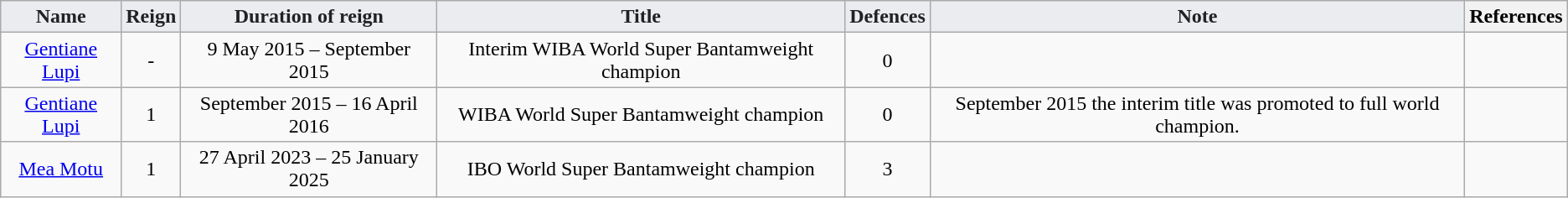<table class="wikitable" style="font-weight:bold; text-align:center;">
<tr>
<th style="vertical-align:middle; background-color:#EAECF0; color:#202122;">Name</th>
<th style="vertical-align:middle; background-color:#EAECF0; color:#202122;">Reign</th>
<th style="vertical-align:middle; background-color:#EAECF0; color:#202122;">Duration of reign</th>
<th style="vertical-align:middle; background-color:#EAECF0; color:#202122;">Title</th>
<th style="vertical-align:middle; background-color:#EAECF0; color:#202122;">Defences</th>
<th style="vertical-align:middle; background-color:#EAECF0; color:#202122;">Note</th>
<th>References</th>
</tr>
<tr style="font-weight:normal;">
<td><a href='#'>Gentiane Lupi</a></td>
<td>-</td>
<td>9 May 2015 – September 2015</td>
<td>Interim WIBA World Super Bantamweight champion</td>
<td>0</td>
<td></td>
<td></td>
</tr>
<tr style="font-weight:normal;">
<td><a href='#'>Gentiane Lupi</a></td>
<td>1</td>
<td>September 2015 – 16 April 2016</td>
<td>WIBA World Super Bantamweight champion</td>
<td>0</td>
<td>September 2015 the interim title was promoted to full world champion.</td>
<td></td>
</tr>
<tr style="font-weight:normal;">
<td><a href='#'>Mea Motu</a></td>
<td>1</td>
<td>27 April 2023 – 25 January 2025</td>
<td>IBO World Super Bantamweight champion</td>
<td>3</td>
<td></td>
<td></td>
</tr>
</table>
